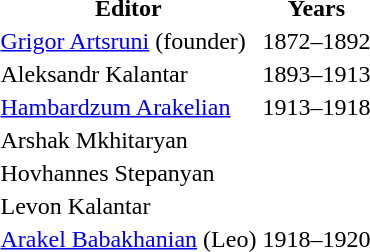<table>
<tr>
<th>Editor</th>
<th>Years</th>
</tr>
<tr>
<td><a href='#'>Grigor Artsruni</a> (founder)</td>
<td>1872–1892</td>
</tr>
<tr>
<td>Aleksandr Kalantar</td>
<td>1893–1913</td>
</tr>
<tr>
<td><a href='#'>Hambardzum Arakelian</a></td>
<td>1913–1918</td>
</tr>
<tr>
<td>Arshak Mkhitaryan</td>
<td></td>
</tr>
<tr>
<td>Hovhannes Stepanyan</td>
<td></td>
</tr>
<tr>
<td>Levon Kalantar</td>
<td></td>
</tr>
<tr>
<td><a href='#'>Arakel Babakhanian</a> (Leo)</td>
<td>1918–1920</td>
</tr>
<tr>
</tr>
</table>
